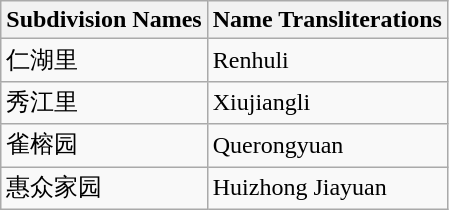<table class="wikitable sortable">
<tr>
<th>Subdivision Names</th>
<th>Name Transliterations</th>
</tr>
<tr>
<td>仁湖里</td>
<td>Renhuli</td>
</tr>
<tr>
<td>秀江里</td>
<td>Xiujiangli</td>
</tr>
<tr>
<td>雀榕园</td>
<td>Querongyuan</td>
</tr>
<tr>
<td>惠众家园</td>
<td>Huizhong Jiayuan</td>
</tr>
</table>
